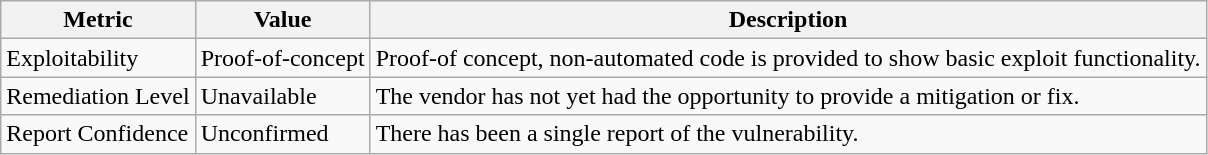<table class="wikitable">
<tr>
<th>Metric</th>
<th>Value</th>
<th>Description</th>
</tr>
<tr>
<td>Exploitability</td>
<td>Proof-of-concept</td>
<td>Proof-of concept, non-automated code is provided to show basic exploit functionality.</td>
</tr>
<tr>
<td>Remediation Level</td>
<td>Unavailable</td>
<td>The vendor has not yet had the opportunity to provide a mitigation or fix.</td>
</tr>
<tr>
<td>Report Confidence</td>
<td>Unconfirmed</td>
<td>There has been a single report of the vulnerability.</td>
</tr>
</table>
